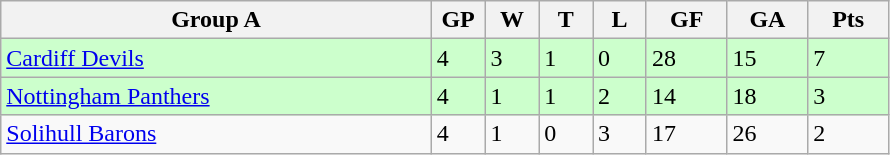<table class="wikitable">
<tr>
<th width="40%">Group A</th>
<th width="5%">GP</th>
<th width="5%">W</th>
<th width="5%">T</th>
<th width="5%">L</th>
<th width="7.5%">GF</th>
<th width="7.5%">GA</th>
<th width="7.5%">Pts</th>
</tr>
<tr bgcolor="#CCFFCC">
<td><a href='#'>Cardiff Devils</a></td>
<td>4</td>
<td>3</td>
<td>1</td>
<td>0</td>
<td>28</td>
<td>15</td>
<td>7</td>
</tr>
<tr bgcolor="#CCFFCC">
<td><a href='#'>Nottingham Panthers</a></td>
<td>4</td>
<td>1</td>
<td>1</td>
<td>2</td>
<td>14</td>
<td>18</td>
<td>3</td>
</tr>
<tr>
<td><a href='#'>Solihull Barons</a></td>
<td>4</td>
<td>1</td>
<td>0</td>
<td>3</td>
<td>17</td>
<td>26</td>
<td>2</td>
</tr>
</table>
